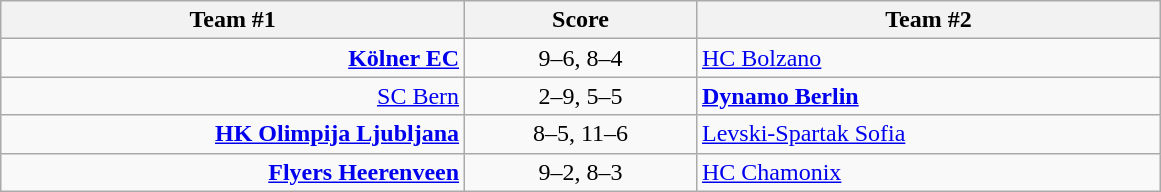<table class="wikitable" style="text-align: center;">
<tr>
<th width=22%>Team #1</th>
<th width=11%>Score</th>
<th width=22%>Team #2</th>
</tr>
<tr>
<td style="text-align: right;"><strong><a href='#'>Kölner EC</a></strong> </td>
<td>9–6, 8–4</td>
<td style="text-align: left;"> <a href='#'>HC Bolzano</a></td>
</tr>
<tr>
<td style="text-align: right;"><a href='#'>SC Bern</a> </td>
<td>2–9, 5–5</td>
<td style="text-align: left;"> <strong><a href='#'>Dynamo Berlin</a></strong></td>
</tr>
<tr>
<td style="text-align: right;"><strong><a href='#'>HK Olimpija Ljubljana</a></strong> </td>
<td>8–5, 11–6</td>
<td style="text-align: left;"> <a href='#'>Levski-Spartak Sofia</a></td>
</tr>
<tr>
<td style="text-align: right;"><strong><a href='#'>Flyers Heerenveen</a></strong> </td>
<td>9–2, 8–3</td>
<td style="text-align: left;"> <a href='#'>HC Chamonix</a></td>
</tr>
</table>
